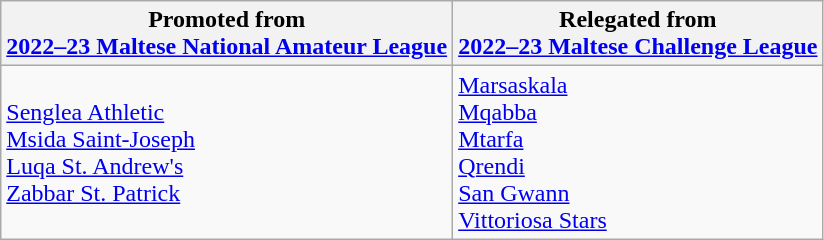<table class="wikitable">
<tr>
<th>Promoted from<br><a href='#'>2022–23 Maltese National Amateur League</a></th>
<th>Relegated from<br><a href='#'>2022–23 Maltese Challenge League</a></th>
</tr>
<tr>
<td><a href='#'>Senglea Athletic</a><br><a href='#'>Msida Saint-Joseph</a><br><a href='#'>Luqa St. Andrew's</a><br><a href='#'>Zabbar St. Patrick</a></td>
<td><a href='#'>Marsaskala</a><br><a href='#'>Mqabba</a><br><a href='#'>Mtarfa</a><br><a href='#'>Qrendi</a><br><a href='#'>San Gwann</a><br><a href='#'>Vittoriosa Stars</a></td>
</tr>
</table>
